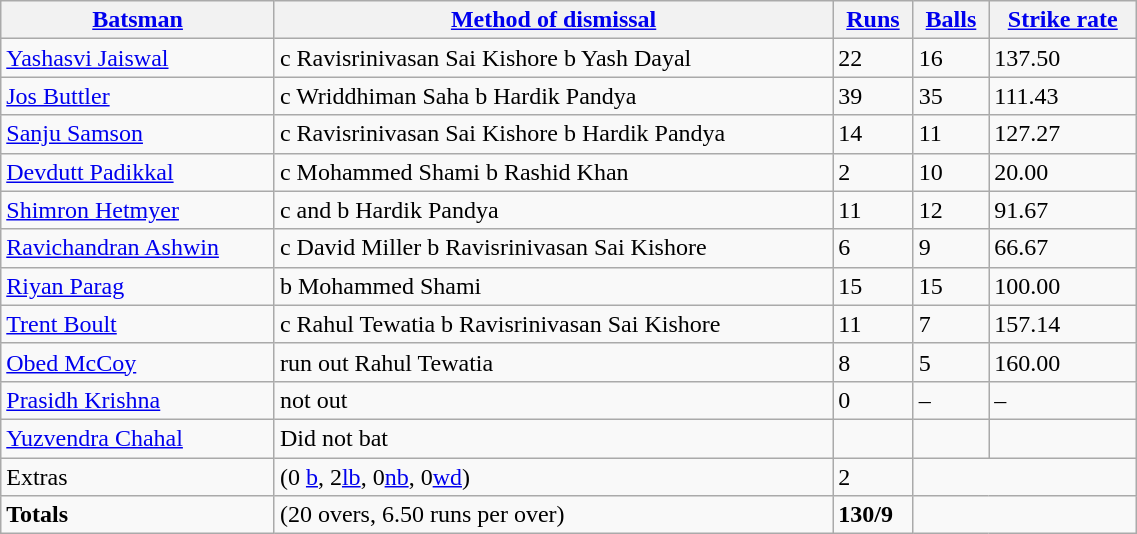<table class=wikitable style="width: 60%;">
<tr>
<th><a href='#'>Batsman</a></th>
<th><a href='#'>Method of dismissal</a></th>
<th><a href='#'>Runs</a></th>
<th><a href='#'>Balls</a></th>
<th><a href='#'>Strike rate</a></th>
</tr>
<tr>
<td><a href='#'>Yashasvi Jaiswal</a></td>
<td>c Ravisrinivasan Sai Kishore b Yash Dayal</td>
<td>22</td>
<td>16</td>
<td>137.50</td>
</tr>
<tr>
<td><a href='#'>Jos Buttler</a></td>
<td>c Wriddhiman Saha b Hardik Pandya</td>
<td>39</td>
<td>35</td>
<td>111.43</td>
</tr>
<tr>
<td><a href='#'>Sanju Samson</a></td>
<td>c Ravisrinivasan Sai Kishore b Hardik Pandya</td>
<td>14</td>
<td>11</td>
<td>127.27</td>
</tr>
<tr>
<td><a href='#'>Devdutt Padikkal</a></td>
<td>c Mohammed Shami b Rashid Khan</td>
<td>2</td>
<td>10</td>
<td>20.00</td>
</tr>
<tr>
<td><a href='#'>Shimron Hetmyer</a></td>
<td>c and b Hardik Pandya</td>
<td>11</td>
<td>12</td>
<td>91.67</td>
</tr>
<tr>
<td><a href='#'>Ravichandran Ashwin</a></td>
<td>c David Miller b Ravisrinivasan Sai Kishore</td>
<td>6</td>
<td>9</td>
<td>66.67</td>
</tr>
<tr>
<td><a href='#'>Riyan Parag</a></td>
<td>b Mohammed Shami</td>
<td>15</td>
<td>15</td>
<td>100.00</td>
</tr>
<tr>
<td><a href='#'>Trent Boult</a></td>
<td>c Rahul Tewatia b Ravisrinivasan Sai Kishore</td>
<td>11</td>
<td>7</td>
<td>157.14</td>
</tr>
<tr>
<td><a href='#'>Obed McCoy</a></td>
<td>run out Rahul Tewatia</td>
<td>8</td>
<td>5</td>
<td>160.00</td>
</tr>
<tr>
<td><a href='#'>Prasidh Krishna</a></td>
<td>not out</td>
<td>0</td>
<td>–</td>
<td>–</td>
</tr>
<tr>
<td><a href='#'>Yuzvendra Chahal</a></td>
<td>Did not bat</td>
<td></td>
<td></td>
<td></td>
</tr>
<tr>
<td>Extras</td>
<td>(0 <a href='#'>b</a>, 2<a href='#'>lb</a>, 0<a href='#'>nb</a>, 0<a href='#'>wd</a>)</td>
<td>2</td>
<td colspan="2"></td>
</tr>
<tr>
<td><strong>Totals</strong></td>
<td>(20 overs, 6.50 runs per over)</td>
<td><strong>130/9</strong></td>
<td colspan="2"></td>
</tr>
</table>
